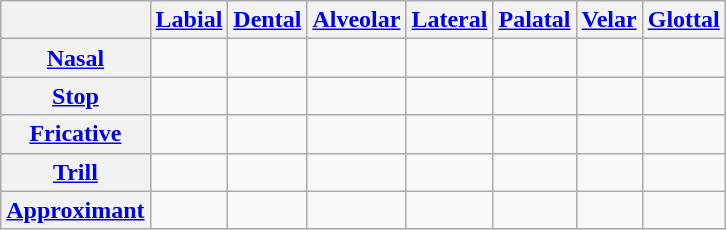<table class="wikitable" style="text-align: center">
<tr>
<th></th>
<th colspan="2"><a href='#'>Labial</a></th>
<th colspan="2"><a href='#'>Dental</a></th>
<th colspan="2"><a href='#'>Alveolar</a></th>
<th colspan="2"><a href='#'>Lateral</a></th>
<th colspan="2"><a href='#'>Palatal</a></th>
<th colspan="2"><a href='#'>Velar</a></th>
<th colspan="2"><a href='#'>Glottal</a></th>
</tr>
<tr>
<th><a href='#'>Nasal</a></th>
<td style="border-right: 0;"></td>
<td style="border-left: 0;"></td>
<td colspan="2"></td>
<td style="border-right: 0;"></td>
<td style="border-left: 0;"></td>
<td colspan="2"></td>
<td colspan="2"></td>
<td style="border-right: 0;"></td>
<td style="border-left: 0;"></td>
<td colspan="2"></td>
</tr>
<tr>
<th><a href='#'>Stop</a></th>
<td style="border-right: 0;"></td>
<td style="border-left: 0;"></td>
<td colspan="2"></td>
<td style="border-right: 0;"></td>
<td style="border-left: 0;"></td>
<td colspan="2"></td>
<td colspan="2"></td>
<td style="border-right: 0;"></td>
<td style="border-left: 0;"></td>
<td colspan="2"></td>
</tr>
<tr>
<th><a href='#'>Fricative</a></th>
<td style="border-right: 0;"></td>
<td style="border-left: 0;"></td>
<td style="border-right: 0;"></td>
<td style="border-left: 0;"></td>
<td style="border-right: 0;"></td>
<td style="border-left: 0;"></td>
<td style="border-right: 0;"></td>
<td style="border-left: 0;"></td>
<td colspan="2"></td>
<td colspan="2"></td>
<td style="border-right: 0;"></td>
<td style="border-left: 0;"></td>
</tr>
<tr>
<th><a href='#'>Trill</a></th>
<td colspan="2"></td>
<td colspan="2"></td>
<td style="border-right: 0;"></td>
<td style="border-left: 0;"></td>
<td colspan="2"></td>
<td colspan="2"></td>
<td colspan="2"></td>
<td colspan="2"></td>
</tr>
<tr>
<th><a href='#'>Approximant</a></th>
<td colspan="2"></td>
<td colspan="2"></td>
<td colspan="2"></td>
<td style="border-right: 0;"></td>
<td style="border-left: 0;"></td>
<td style="border-right: 0;"></td>
<td style="border-left: 0;"></td>
<td style="border-right: 0;"></td>
<td style="border-left: 0;"></td>
<td colspan="2"></td>
</tr>
</table>
